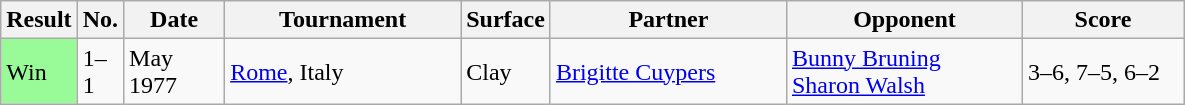<table class="sortable wikitable">
<tr>
<th style="width:40px">Result</th>
<th style="width:20px">No.</th>
<th style="width:60px">Date</th>
<th style="width:150px">Tournament</th>
<th style="width:50px">Surface</th>
<th style="width:150px">Partner</th>
<th style="width:150px">Opponent</th>
<th style="width:100px" class="unsortable">Score</th>
</tr>
<tr>
<td style="background:#98fb98;">Win</td>
<td>1–1</td>
<td>May 1977</td>
<td><a href='#'>Rome</a>, Italy</td>
<td>Clay</td>
<td> <a href='#'>Brigitte Cuypers</a></td>
<td> <a href='#'>Bunny Bruning</a><br> <a href='#'>Sharon Walsh</a></td>
<td>3–6, 7–5, 6–2</td>
</tr>
</table>
